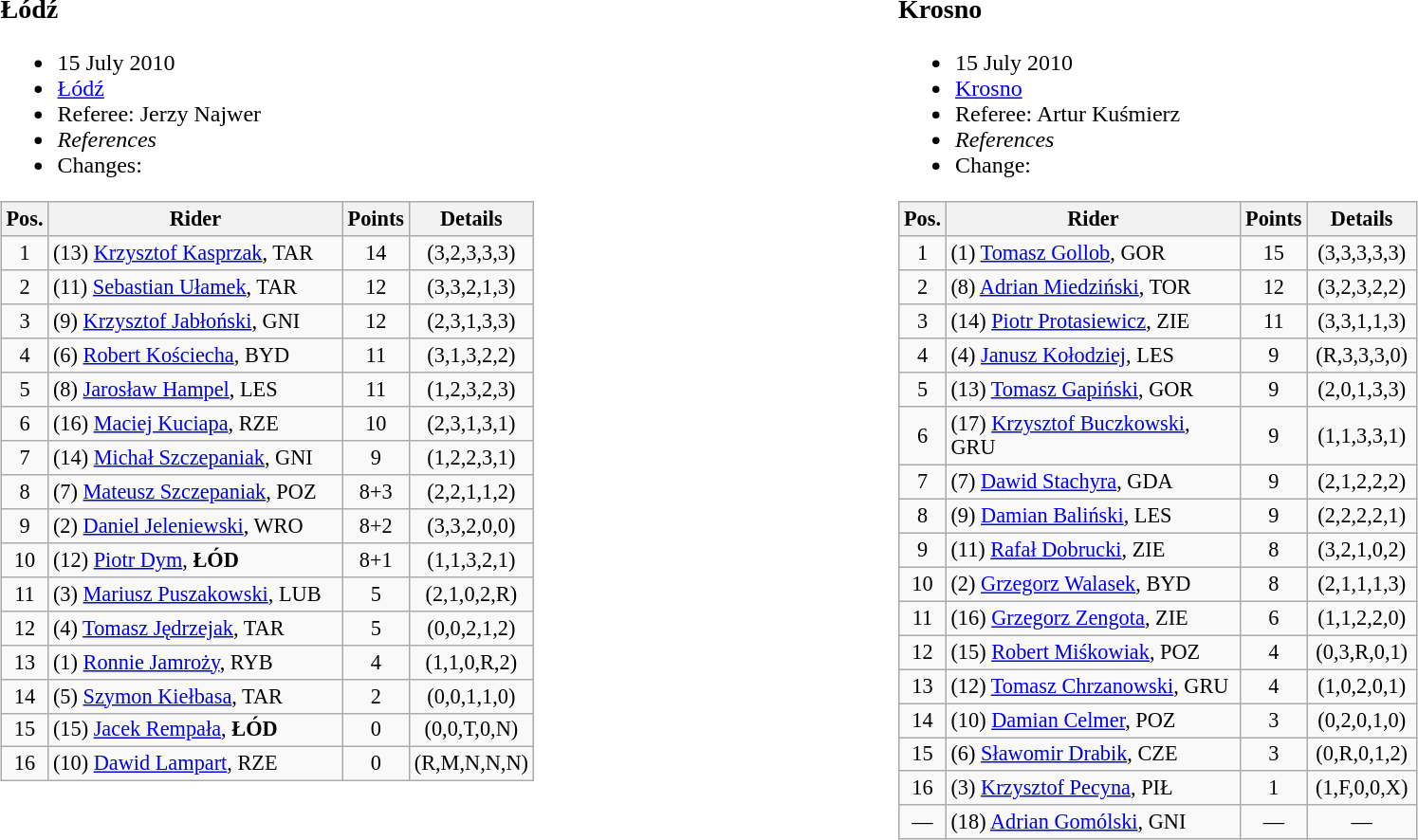<table width=100%>
<tr>
<td width=50% valign=top><br><h3>Łódź</h3><ul><li>15 July 2010</li><li> <a href='#'>Łódź</a></li><li>Referee: Jerzy Najwer</li><li><em>References</em></li><li>Changes:</li></ul><table class=wikitable style="font-size:93%;">
<tr>
<th width=25px>Pos.</th>
<th width=200px>Rider</th>
<th width=40px>Points</th>
<th width=70px>Details</th>
</tr>
<tr align=center >
<td>1</td>
<td align=left>(13) <a href='#'>Krzysztof Kasprzak</a>, TAR</td>
<td>14</td>
<td>(3,2,3,3,3)</td>
</tr>
<tr align=center >
<td>2</td>
<td align=left>(11) <a href='#'>Sebastian Ułamek</a>, TAR</td>
<td>12</td>
<td>(3,3,2,1,3)</td>
</tr>
<tr align=center >
<td>3</td>
<td align=left>(9) <a href='#'>Krzysztof Jabłoński</a>, GNI</td>
<td>12</td>
<td>(2,3,1,3,3)</td>
</tr>
<tr align=center >
<td>4</td>
<td align=left>(6) <a href='#'>Robert Kościecha</a>, BYD</td>
<td>11</td>
<td>(3,1,3,2,2)</td>
</tr>
<tr align=center >
<td>5</td>
<td align=left>(8) <a href='#'>Jarosław Hampel</a>, LES</td>
<td>11</td>
<td>(1,2,3,2,3)</td>
</tr>
<tr align=center >
<td>6</td>
<td align=left>(16) <a href='#'>Maciej Kuciapa</a>, RZE</td>
<td>10</td>
<td>(2,3,1,3,1)</td>
</tr>
<tr align=center >
<td>7</td>
<td align=left>(14) <a href='#'>Michał Szczepaniak</a>, GNI</td>
<td>9</td>
<td>(1,2,2,3,1)</td>
</tr>
<tr align=center >
<td>8</td>
<td align=left>(7) <a href='#'>Mateusz Szczepaniak</a>, POZ</td>
<td>8+3</td>
<td>(2,2,1,1,2)</td>
</tr>
<tr align=center >
<td>9</td>
<td align=left>(2) <a href='#'>Daniel Jeleniewski</a>, WRO</td>
<td>8+2</td>
<td>(3,3,2,0,0)</td>
</tr>
<tr align=center>
<td>10</td>
<td align=left>(12) <a href='#'>Piotr Dym</a>, <strong>ŁÓD</strong></td>
<td>8+1</td>
<td>(1,1,3,2,1)</td>
</tr>
<tr align=center>
<td>11</td>
<td align=left>(3) <a href='#'>Mariusz Puszakowski</a>, LUB</td>
<td>5</td>
<td>(2,1,0,2,R)</td>
</tr>
<tr align=center>
<td>12</td>
<td align=left>(4) <a href='#'>Tomasz Jędrzejak</a>, TAR</td>
<td>5</td>
<td>(0,0,2,1,2)</td>
</tr>
<tr align=center>
<td>13</td>
<td align=left>(1) <a href='#'>Ronnie Jamroży</a>, RYB</td>
<td>4</td>
<td>(1,1,0,R,2)</td>
</tr>
<tr align=center>
<td>14</td>
<td align=left>(5) <a href='#'>Szymon Kiełbasa</a>, TAR</td>
<td>2</td>
<td>(0,0,1,1,0)</td>
</tr>
<tr align=center>
<td>15</td>
<td align=left>(15) <a href='#'>Jacek Rempała</a>, <strong>ŁÓD</strong></td>
<td>0</td>
<td>(0,0,T,0,N)</td>
</tr>
<tr align=center>
<td>16</td>
<td align=left>(10) <a href='#'>Dawid Lampart</a>, RZE</td>
<td>0</td>
<td>(R,M,N,N,N)</td>
</tr>
</table>
</td>
<td width=50% valign=top><br><h3>Krosno</h3><ul><li>15 July 2010</li><li> <a href='#'>Krosno</a></li><li>Referee: Artur Kuśmierz</li><li><em>References</em></li><li>Change:</li></ul><table class=wikitable style="font-size:93%;">
<tr>
<th width=25px>Pos.</th>
<th width=200px>Rider</th>
<th width=40px>Points</th>
<th width=70px>Details</th>
</tr>
<tr align=center >
<td>1</td>
<td align=left>(1) <a href='#'>Tomasz Gollob</a>, GOR</td>
<td>15</td>
<td>(3,3,3,3,3)</td>
</tr>
<tr align=center >
<td>2</td>
<td align=left>(8) <a href='#'>Adrian Miedziński</a>, TOR</td>
<td>12</td>
<td>(3,2,3,2,2)</td>
</tr>
<tr align=center >
<td>3</td>
<td align=left>(14) <a href='#'>Piotr Protasiewicz</a>, ZIE</td>
<td>11</td>
<td>(3,3,1,1,3)</td>
</tr>
<tr align=center >
<td>4</td>
<td align=left>(4) <a href='#'>Janusz Kołodziej</a>, LES</td>
<td>9</td>
<td>(R,3,3,3,0)</td>
</tr>
<tr align=center >
<td>5</td>
<td align=left>(13) <a href='#'>Tomasz Gapiński</a>, GOR</td>
<td>9</td>
<td>(2,0,1,3,3)</td>
</tr>
<tr align=center >
<td>6</td>
<td align=left>(17) <a href='#'>Krzysztof Buczkowski</a>, GRU</td>
<td>9</td>
<td>(1,1,3,3,1)</td>
</tr>
<tr align=center >
<td>7</td>
<td align=left>(7) <a href='#'>Dawid Stachyra</a>, GDA</td>
<td>9</td>
<td>(2,1,2,2,2)</td>
</tr>
<tr align=center >
<td>8</td>
<td align=left>(9) <a href='#'>Damian Baliński</a>, LES</td>
<td>9</td>
<td>(2,2,2,2,1)</td>
</tr>
<tr align=center >
<td>9</td>
<td align=left>(11) <a href='#'>Rafał Dobrucki</a>, ZIE</td>
<td>8</td>
<td>(3,2,1,0,2)</td>
</tr>
<tr align=center>
<td>10</td>
<td align=left>(2) <a href='#'>Grzegorz Walasek</a>, BYD</td>
<td>8</td>
<td>(2,1,1,1,3)</td>
</tr>
<tr align=center>
<td>11</td>
<td align=left>(16) <a href='#'>Grzegorz Zengota</a>, ZIE</td>
<td>6</td>
<td>(1,1,2,2,0)</td>
</tr>
<tr align=center>
<td>12</td>
<td align=left>(15) <a href='#'>Robert Miśkowiak</a>, POZ</td>
<td>4</td>
<td>(0,3,R,0,1)</td>
</tr>
<tr align=center>
<td>13</td>
<td align=left>(12) <a href='#'>Tomasz Chrzanowski</a>, GRU</td>
<td>4</td>
<td>(1,0,2,0,1)</td>
</tr>
<tr align=center>
<td>14</td>
<td align=left>(10) <a href='#'>Damian Celmer</a>, POZ</td>
<td>3</td>
<td>(0,2,0,1,0)</td>
</tr>
<tr align=center>
<td>15</td>
<td align=left>(6) <a href='#'>Sławomir Drabik</a>, CZE</td>
<td>3</td>
<td>(0,R,0,1,2)</td>
</tr>
<tr align=center>
<td>16</td>
<td align=left>(3) <a href='#'>Krzysztof Pecyna</a>, PIŁ</td>
<td>1</td>
<td>(1,F,0,0,X)</td>
</tr>
<tr align=center>
<td>—</td>
<td align=left>(18) <a href='#'>Adrian Gomólski</a>, GNI</td>
<td>—</td>
<td>—</td>
</tr>
</table>
</td>
</tr>
</table>
